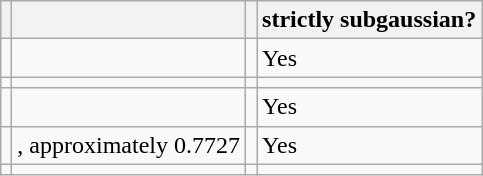<table class="wikitable">
<tr>
<th></th>
<th></th>
<th></th>
<th>strictly subgaussian?</th>
</tr>
<tr>
<td></td>
<td></td>
<td></td>
<td>Yes</td>
</tr>
<tr>
<td></td>
<td></td>
<td></td>
<td></td>
</tr>
<tr>
<td></td>
<td></td>
<td></td>
<td>Yes</td>
</tr>
<tr>
<td></td>
<td>, approximately 0.7727</td>
<td></td>
<td>Yes</td>
</tr>
<tr>
<td></td>
<td></td>
<td></td>
<td></td>
</tr>
</table>
